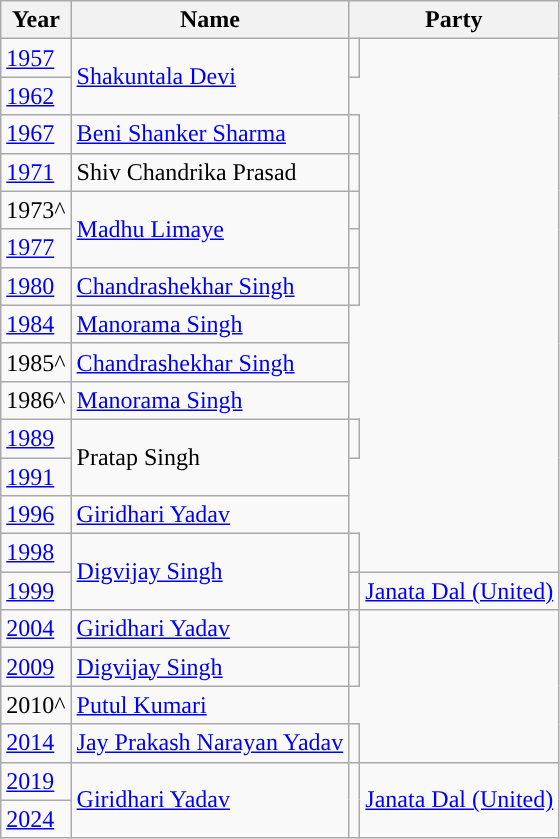<table class="wikitable">
<tr>
<th>Year</th>
<th>Name</th>
<th colspan="2">Party</th>
</tr>
<tr>
<td><a href='#'>1957</a></td>
<td rowspan="2"><a href='#'>Shakuntala Devi</a></td>
<td></td>
</tr>
<tr>
<td><a href='#'>1962</a></td>
</tr>
<tr>
<td><a href='#'>1967</a></td>
<td><a href='#'>Beni Shanker Sharma</a></td>
<td></td>
</tr>
<tr>
<td><a href='#'>1971</a></td>
<td>Shiv Chandrika Prasad</td>
<td></td>
</tr>
<tr>
<td>1973^</td>
<td rowspan="2"><a href='#'>Madhu Limaye</a></td>
<td></td>
</tr>
<tr>
<td><a href='#'>1977</a></td>
<td></td>
</tr>
<tr>
<td><a href='#'>1980</a></td>
<td><a href='#'>Chandrashekhar Singh</a></td>
<td></td>
</tr>
<tr>
<td><a href='#'>1984</a></td>
<td><a href='#'>Manorama Singh</a></td>
</tr>
<tr>
<td>1985^</td>
<td><a href='#'>Chandrashekhar Singh</a></td>
</tr>
<tr>
<td>1986^</td>
<td><a href='#'>Manorama Singh</a></td>
</tr>
<tr>
<td><a href='#'>1989</a></td>
<td rowspan="2">Pratap Singh</td>
<td></td>
</tr>
<tr>
<td><a href='#'>1991</a></td>
</tr>
<tr>
<td><a href='#'>1996</a></td>
<td><a href='#'>Giridhari Yadav</a></td>
</tr>
<tr>
<td><a href='#'>1998</a></td>
<td rowspan="2"><a href='#'>Digvijay Singh</a></td>
<td></td>
</tr>
<tr>
<td><a href='#'>1999</a></td>
<td style="background-color: "></td>
<td><a href='#'>Janata Dal (United)</a></td>
</tr>
<tr>
<td><a href='#'>2004</a></td>
<td><a href='#'>Giridhari Yadav</a></td>
<td></td>
</tr>
<tr>
<td><a href='#'>2009</a></td>
<td><a href='#'>Digvijay Singh</a></td>
<td></td>
</tr>
<tr>
<td>2010^</td>
<td><a href='#'>Putul Kumari</a></td>
</tr>
<tr>
<td><a href='#'>2014</a></td>
<td><a href='#'>Jay Prakash Narayan Yadav</a></td>
<td></td>
</tr>
<tr>
<td><a href='#'>2019</a></td>
<td rowspan="2"><a href='#'>Giridhari Yadav</a></td>
<td rowspan="2" style="background-color: "></td>
<td rowspan="2"><a href='#'>Janata Dal (United)</a></td>
</tr>
<tr>
<td><a href='#'>2024</a></td>
</tr>
</table>
